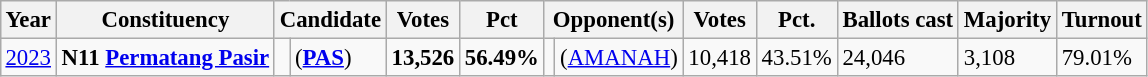<table class="wikitable" style="margin:0.5em ; font-size:95%">
<tr>
<th>Year</th>
<th>Constituency</th>
<th colspan=2>Candidate</th>
<th>Votes</th>
<th>Pct</th>
<th colspan=2>Opponent(s)</th>
<th>Votes</th>
<th>Pct.</th>
<th>Ballots cast</th>
<th>Majority</th>
<th>Turnout</th>
</tr>
<tr>
<td><a href='#'>2023</a></td>
<td><strong>N11 <a href='#'>Permatang Pasir</a></strong></td>
<td bgcolor=></td>
<td> (<a href='#'><strong>PAS</strong></a>)</td>
<td align=right><strong>13,526</strong></td>
<td><strong>56.49%</strong></td>
<td></td>
<td> (<a href='#'>AMANAH</a>)</td>
<td align=right>10,418</td>
<td>43.51%</td>
<td>24,046</td>
<td>3,108</td>
<td>79.01%</td>
</tr>
</table>
